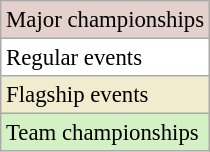<table class=wikitable style="font-size:95%">
<tr style="background:#e5d1cb;">
<td>Major championships</td>
</tr>
<tr style="background:#fff;">
<td>Regular events</td>
</tr>
<tr style="background:#f2ecce;">
<td>Flagship events</td>
</tr>
<tr style="background:#D4F1C5;">
<td>Team championships</td>
</tr>
</table>
